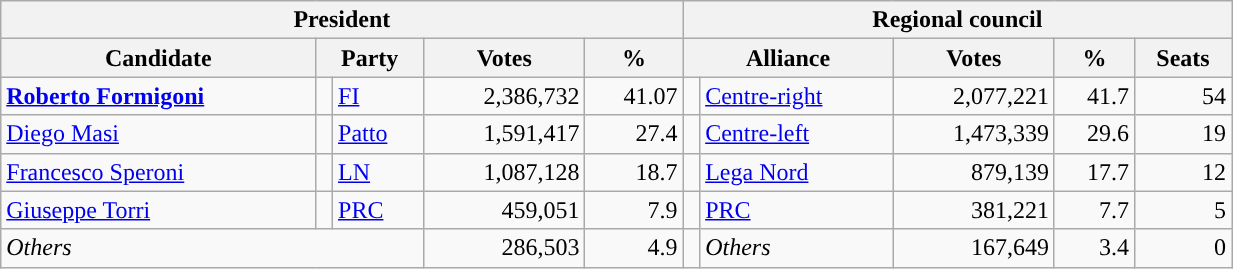<table class="wikitable" style="text-align:right; style="width=65%">
<tr>
<th colspan="5">President</th>
<th colspan="7">Regional council</th>
</tr>
<tr>
<th>Candidate</th>
<th colspan="2">Party</th>
<th>Votes</th>
<th>%</th>
<th colspan="2">Alliance</th>
<th>Votes</th>
<th>%</th>
<th>Seats</th>
</tr>
<tr>
<td style="text-align:left"><strong><a href='#'>Roberto Formigoni</a></strong></td>
<td></td>
<td style="text-align:left"><a href='#'>FI</a></td>
<td>2,386,732</td>
<td>41.07</td>
<td></td>
<td style="text-align:left"><a href='#'>Centre-right</a></td>
<td>2,077,221</td>
<td>41.7</td>
<td>54</td>
</tr>
<tr>
<td style="text-align:left"><a href='#'>Diego Masi</a></td>
<td></td>
<td style="text-align:left"><a href='#'>Patto</a></td>
<td>1,591,417</td>
<td>27.4</td>
<td></td>
<td style="text-align:left"><a href='#'>Centre-left</a></td>
<td>1,473,339</td>
<td>29.6</td>
<td>19</td>
</tr>
<tr>
<td style="text-align:left"><a href='#'>Francesco Speroni</a></td>
<td></td>
<td style="text-align:left"><a href='#'>LN</a></td>
<td>1,087,128</td>
<td>18.7</td>
<td></td>
<td style="text-align:left"><a href='#'>Lega Nord</a></td>
<td>879,139</td>
<td>17.7</td>
<td>12</td>
</tr>
<tr>
<td style="text-align:left"><a href='#'>Giuseppe Torri</a></td>
<td></td>
<td style="text-align:left"><a href='#'>PRC</a></td>
<td>459,051</td>
<td>7.9</td>
<td></td>
<td style="text-align:left"><a href='#'>PRC</a></td>
<td>381,221</td>
<td>7.7</td>
<td>5</td>
</tr>
<tr>
<td colspan="3" style="text-align:left"><em>Others</em></td>
<td>286,503</td>
<td>4.9</td>
<td></td>
<td style="text-align:left"><em>Others</em></td>
<td>167,649</td>
<td>3.4</td>
<td>0</td>
</tr>
</table>
